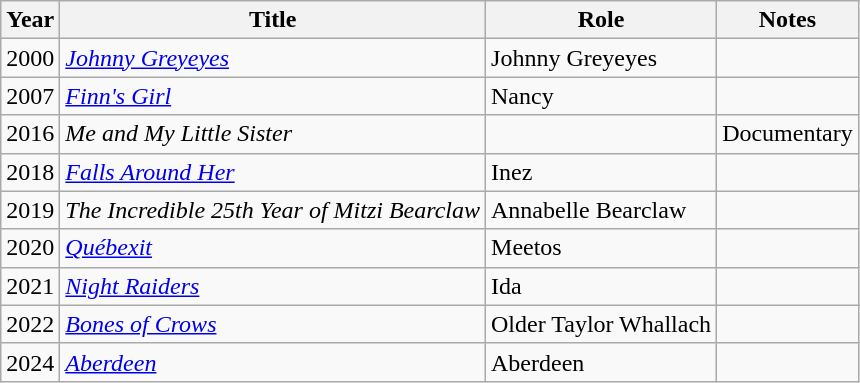<table class="wikitable sortable">
<tr>
<th>Year</th>
<th>Title</th>
<th>Role</th>
<th class="unsortable">Notes</th>
</tr>
<tr>
<td>2000</td>
<td><em><a href='#'>Johnny Greyeyes</a></em></td>
<td>Johnny Greyeyes</td>
<td></td>
</tr>
<tr>
<td>2007</td>
<td><em><a href='#'>Finn's Girl</a></em></td>
<td>Nancy</td>
<td></td>
</tr>
<tr>
<td>2016</td>
<td><em>Me and My Little Sister</em></td>
<td></td>
<td>Documentary</td>
</tr>
<tr>
<td>2018</td>
<td><em><a href='#'>Falls Around Her</a></em></td>
<td>Inez</td>
<td></td>
</tr>
<tr>
<td>2019</td>
<td data-sort-value="Incredible 25th Year of Mitzi Bearclaw, The"><em>The Incredible 25th Year of Mitzi Bearclaw</em></td>
<td>Annabelle Bearclaw</td>
<td></td>
</tr>
<tr>
<td>2020</td>
<td><em><a href='#'>Québexit</a></em></td>
<td>Meetos</td>
<td></td>
</tr>
<tr>
<td>2021</td>
<td><em><a href='#'>Night Raiders</a></em></td>
<td>Ida</td>
<td></td>
</tr>
<tr>
<td>2022</td>
<td><em><a href='#'>Bones of Crows</a></em></td>
<td>Older Taylor Whallach</td>
<td></td>
</tr>
<tr>
<td>2024</td>
<td><em><a href='#'>Aberdeen</a></em></td>
<td>Aberdeen</td>
<td></td>
</tr>
</table>
